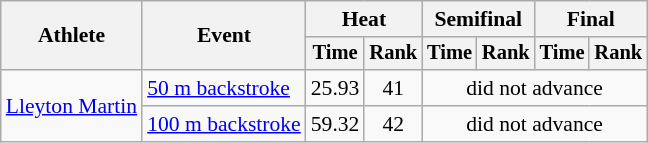<table class=wikitable style="font-size:90%">
<tr>
<th rowspan="2">Athlete</th>
<th rowspan="2">Event</th>
<th colspan="2">Heat</th>
<th colspan="2">Semifinal</th>
<th colspan="2">Final</th>
</tr>
<tr style="font-size:95%">
<th>Time</th>
<th>Rank</th>
<th>Time</th>
<th>Rank</th>
<th>Time</th>
<th>Rank</th>
</tr>
<tr align=center>
<td align=left rowspan=2><a href='#'>Lleyton Martin</a></td>
<td align=left><a href='#'>50 m backstroke</a></td>
<td>25.93</td>
<td>41</td>
<td colspan=4>did not advance</td>
</tr>
<tr align=center>
<td align=left><a href='#'>100 m backstroke</a></td>
<td>59.32</td>
<td>42</td>
<td colspan=4>did not advance</td>
</tr>
</table>
